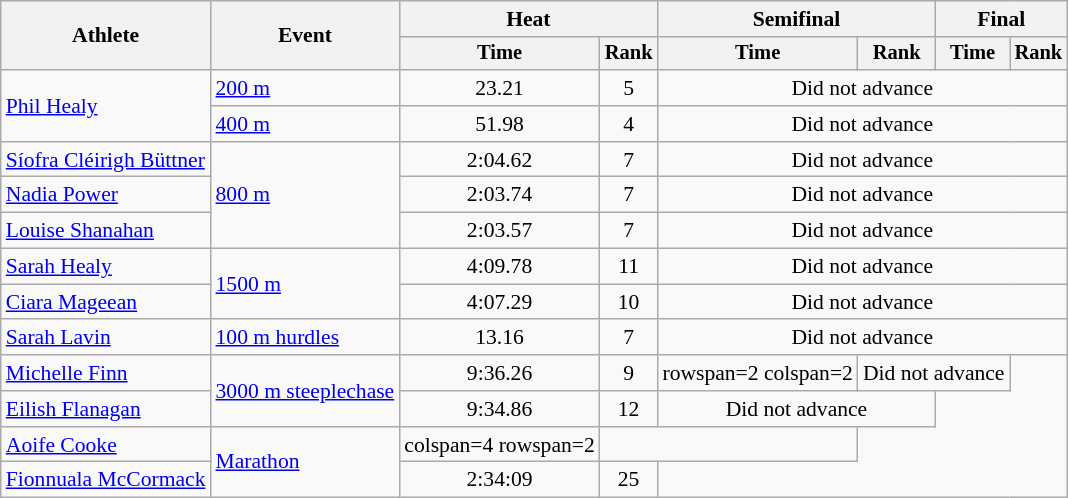<table class=wikitable style=font-size:90%;text-align:center>
<tr>
<th rowspan=2>Athlete</th>
<th rowspan=2>Event</th>
<th colspan=2>Heat</th>
<th colspan=2>Semifinal</th>
<th colspan=2>Final</th>
</tr>
<tr style=font-size:95%>
<th>Time</th>
<th>Rank</th>
<th>Time</th>
<th>Rank</th>
<th>Time</th>
<th>Rank</th>
</tr>
<tr>
<td align=left rowspan=2><a href='#'>Phil Healy</a></td>
<td align=left><a href='#'>200 m</a></td>
<td>23.21</td>
<td>5</td>
<td colspan=4>Did not advance</td>
</tr>
<tr>
<td align=left><a href='#'>400 m</a></td>
<td>51.98</td>
<td>4</td>
<td colspan=4>Did not advance</td>
</tr>
<tr>
<td align=left><a href='#'>Síofra Cléirigh Büttner</a></td>
<td align=left rowspan=3><a href='#'>800 m</a></td>
<td>2:04.62</td>
<td>7</td>
<td colspan=4>Did not advance</td>
</tr>
<tr>
<td align=left><a href='#'>Nadia Power</a></td>
<td>2:03.74</td>
<td>7</td>
<td colspan=4>Did not advance</td>
</tr>
<tr>
<td align=left><a href='#'>Louise Shanahan</a></td>
<td>2:03.57</td>
<td>7</td>
<td colspan=4>Did not advance</td>
</tr>
<tr>
<td align=left><a href='#'>Sarah Healy</a></td>
<td align=left rowspan=2><a href='#'>1500 m</a></td>
<td>4:09.78</td>
<td>11</td>
<td colspan=4>Did not advance</td>
</tr>
<tr>
<td align=left><a href='#'>Ciara Mageean</a></td>
<td>4:07.29</td>
<td>10</td>
<td colspan=4>Did not advance</td>
</tr>
<tr>
<td align=left><a href='#'>Sarah Lavin</a></td>
<td align=left><a href='#'>100 m hurdles</a></td>
<td>13.16</td>
<td>7</td>
<td colspan=4>Did not advance</td>
</tr>
<tr>
<td align=left><a href='#'>Michelle Finn</a></td>
<td align=left rowspan=2><a href='#'>3000 m steeplechase</a></td>
<td>9:36.26</td>
<td>9</td>
<td>rowspan=2 colspan=2 </td>
<td colspan=2>Did not advance</td>
</tr>
<tr>
<td align=left><a href='#'>Eilish Flanagan</a></td>
<td>9:34.86</td>
<td>12</td>
<td colspan=2>Did not advance</td>
</tr>
<tr>
<td align=left><a href='#'>Aoife Cooke</a></td>
<td align=left rowspan=2><a href='#'>Marathon</a></td>
<td>colspan=4 rowspan=2 </td>
<td colspan=2></td>
</tr>
<tr>
<td align=left><a href='#'>Fionnuala McCormack</a></td>
<td>2:34:09</td>
<td>25</td>
</tr>
</table>
